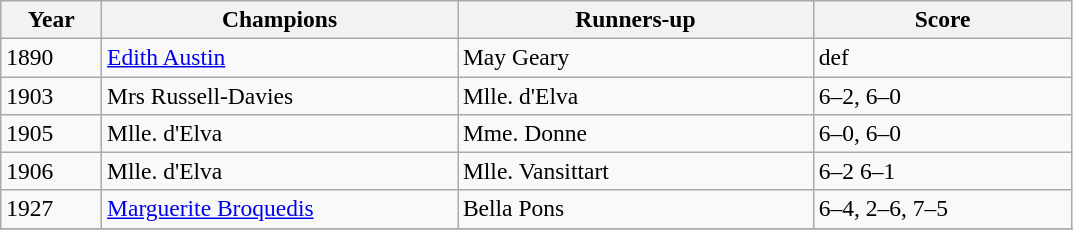<table class="wikitable" style="font-size:98%;">
<tr>
<th style="width:60px;">Year</th>
<th style="width:230px;">Champions</th>
<th style="width:230px;">Runners-up</th>
<th style="width:165px;">Score</th>
</tr>
<tr>
<td>1890</td>
<td> <a href='#'>Edith Austin</a></td>
<td> May Geary</td>
<td>def</td>
</tr>
<tr>
<td>1903</td>
<td> Mrs Russell-Davies</td>
<td> Mlle. d'Elva</td>
<td>6–2, 6–0</td>
</tr>
<tr>
<td>1905</td>
<td> Mlle. d'Elva</td>
<td> Mme. Donne</td>
<td>6–0, 6–0</td>
</tr>
<tr>
<td>1906</td>
<td> Mlle. d'Elva</td>
<td> Mlle. Vansittart</td>
<td>6–2 6–1</td>
</tr>
<tr>
<td>1927</td>
<td> <a href='#'>Marguerite Broquedis</a></td>
<td> Bella Pons</td>
<td>6–4, 2–6, 7–5</td>
</tr>
<tr>
</tr>
</table>
